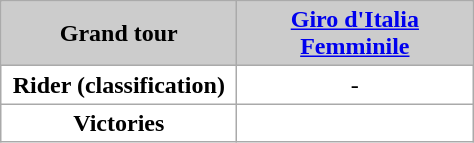<table class="wikitable" style="background-color:#ffffff; text-align:center;">
<tr ---->
<th scope="row" style="background-color:#CCCCCC; text-align:center; width:150px;">Grand tour</th>
<th scope="col" style="background-color:#CCCCCC; width:150px;"><a href='#'>Giro d'Italia Femminile</a></th>
</tr>
<tr>
<th scope="row" style="background-color:#ffffff; text-align:center;">Rider (classification)</th>
<td>-</td>
</tr>
<tr>
<th scope="row" style="background-color:#ffffff; text-align:center;">Victories</th>
<td></td>
</tr>
</table>
